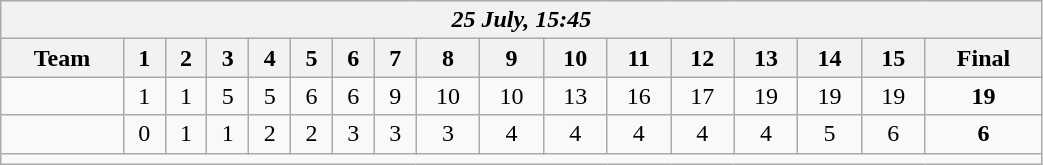<table class=wikitable style="text-align:center; width: 55%">
<tr>
<th colspan=17><em>25 July, 15:45</em></th>
</tr>
<tr>
<th>Team</th>
<th>1</th>
<th>2</th>
<th>3</th>
<th>4</th>
<th>5</th>
<th>6</th>
<th>7</th>
<th>8</th>
<th>9</th>
<th>10</th>
<th>11</th>
<th>12</th>
<th>13</th>
<th>14</th>
<th>15</th>
<th>Final</th>
</tr>
<tr>
<td align=left><strong></strong></td>
<td>1</td>
<td>1</td>
<td>5</td>
<td>5</td>
<td>6</td>
<td>6</td>
<td>9</td>
<td>10</td>
<td>10</td>
<td>13</td>
<td>16</td>
<td>17</td>
<td>19</td>
<td>19</td>
<td>19</td>
<td><strong>19</strong></td>
</tr>
<tr>
<td align=left></td>
<td>0</td>
<td>1</td>
<td>1</td>
<td>2</td>
<td>2</td>
<td>3</td>
<td>3</td>
<td>3</td>
<td>4</td>
<td>4</td>
<td>4</td>
<td>4</td>
<td>4</td>
<td>5</td>
<td>6</td>
<td><strong>6</strong></td>
</tr>
<tr>
<td colspan=17></td>
</tr>
</table>
